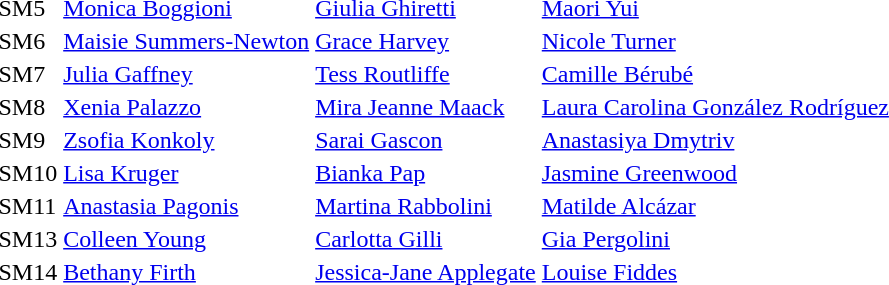<table>
<tr>
<td>SM5</td>
<td><a href='#'>Monica Boggioni</a><br></td>
<td><a href='#'>Giulia Ghiretti</a><br></td>
<td><a href='#'>Maori Yui</a><br></td>
</tr>
<tr>
<td>SM6</td>
<td><a href='#'>Maisie Summers-Newton</a><br></td>
<td><a href='#'>Grace Harvey</a><br></td>
<td><a href='#'>Nicole Turner</a><br></td>
</tr>
<tr>
<td>SM7</td>
<td><a href='#'>Julia Gaffney</a><br></td>
<td><a href='#'>Tess Routliffe</a><br></td>
<td><a href='#'>Camille Bérubé</a><br></td>
</tr>
<tr>
<td>SM8</td>
<td><a href='#'>Xenia Palazzo</a><br></td>
<td><a href='#'>Mira Jeanne Maack</a><br></td>
<td><a href='#'>Laura Carolina González Rodríguez</a><br></td>
</tr>
<tr>
<td>SM9</td>
<td><a href='#'>Zsofia Konkoly</a><br></td>
<td><a href='#'>Sarai Gascon</a><br></td>
<td><a href='#'>Anastasiya Dmytriv</a><br></td>
</tr>
<tr>
<td>SM10</td>
<td><a href='#'>Lisa Kruger</a><br></td>
<td><a href='#'>Bianka Pap</a><br></td>
<td><a href='#'>Jasmine Greenwood</a><br></td>
</tr>
<tr>
<td>SM11</td>
<td><a href='#'>Anastasia Pagonis</a><br></td>
<td><a href='#'>Martina Rabbolini</a><br></td>
<td><a href='#'>Matilde Alcázar</a><br></td>
</tr>
<tr>
<td>SM13</td>
<td><a href='#'>Colleen Young</a><br></td>
<td><a href='#'>Carlotta Gilli</a><br></td>
<td><a href='#'>Gia Pergolini</a><br></td>
</tr>
<tr>
<td>SM14</td>
<td><a href='#'>Bethany Firth</a><br></td>
<td><a href='#'>Jessica-Jane Applegate</a><br></td>
<td><a href='#'>Louise Fiddes</a><br></td>
</tr>
</table>
